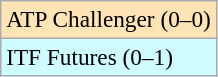<table class=wikitable style=font-size:97%>
<tr bgcolor=moccasin>
<td>ATP Challenger (0–0)</td>
</tr>
<tr bgcolor=cffcff>
<td>ITF Futures (0–1)</td>
</tr>
</table>
